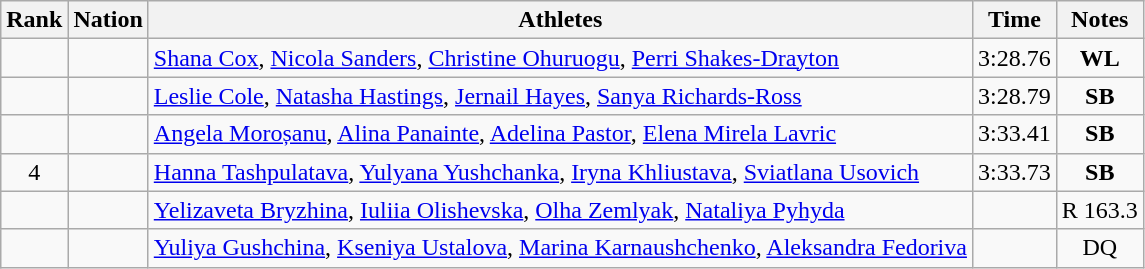<table class="wikitable sortable" style="text-align:center">
<tr>
<th>Rank</th>
<th>Nation</th>
<th>Athletes</th>
<th>Time</th>
<th>Notes</th>
</tr>
<tr>
<td></td>
<td align=left></td>
<td align=left><a href='#'>Shana Cox</a>, <a href='#'>Nicola Sanders</a>, <a href='#'>Christine Ohuruogu</a>, <a href='#'>Perri Shakes-Drayton</a></td>
<td>3:28.76</td>
<td><strong>WL</strong></td>
</tr>
<tr>
<td></td>
<td align=left></td>
<td align=left><a href='#'>Leslie Cole</a>, <a href='#'>Natasha Hastings</a>, <a href='#'>Jernail Hayes</a>, <a href='#'>Sanya Richards-Ross</a></td>
<td>3:28.79</td>
<td><strong>SB</strong></td>
</tr>
<tr>
<td></td>
<td align=left></td>
<td align=left><a href='#'>Angela Moroșanu</a>, <a href='#'>Alina Panainte</a>, <a href='#'>Adelina Pastor</a>, <a href='#'>Elena Mirela Lavric</a></td>
<td>3:33.41</td>
<td><strong>SB</strong></td>
</tr>
<tr>
<td>4</td>
<td align=left></td>
<td align=left><a href='#'>Hanna Tashpulatava</a>, <a href='#'>Yulyana Yushchanka</a>, <a href='#'>Iryna Khliustava</a>, <a href='#'>Sviatlana Usovich</a></td>
<td>3:33.73</td>
<td><strong>SB</strong></td>
</tr>
<tr>
<td></td>
<td align=left></td>
<td align=left><a href='#'>Yelizaveta Bryzhina</a>, <a href='#'>Iuliia Olishevska</a>, <a href='#'>Olha Zemlyak</a>, <a href='#'>Nataliya Pyhyda</a></td>
<td></td>
<td>R 163.3</td>
</tr>
<tr>
<td></td>
<td align=left></td>
<td align=left><a href='#'>Yuliya Gushchina</a>, <a href='#'>Kseniya Ustalova</a>, <a href='#'>Marina Karnaushchenko</a>, <a href='#'>Aleksandra Fedoriva</a></td>
<td></td>
<td>DQ</td>
</tr>
</table>
